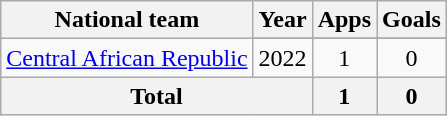<table class="wikitable" style="text-align:center">
<tr>
<th>National team</th>
<th>Year</th>
<th>Apps</th>
<th>Goals</th>
</tr>
<tr>
<td rowspan=2><a href='#'>Central African Republic</a></td>
</tr>
<tr>
<td>2022</td>
<td>1</td>
<td>0</td>
</tr>
<tr>
<th colspan=2>Total</th>
<th>1</th>
<th>0</th>
</tr>
</table>
